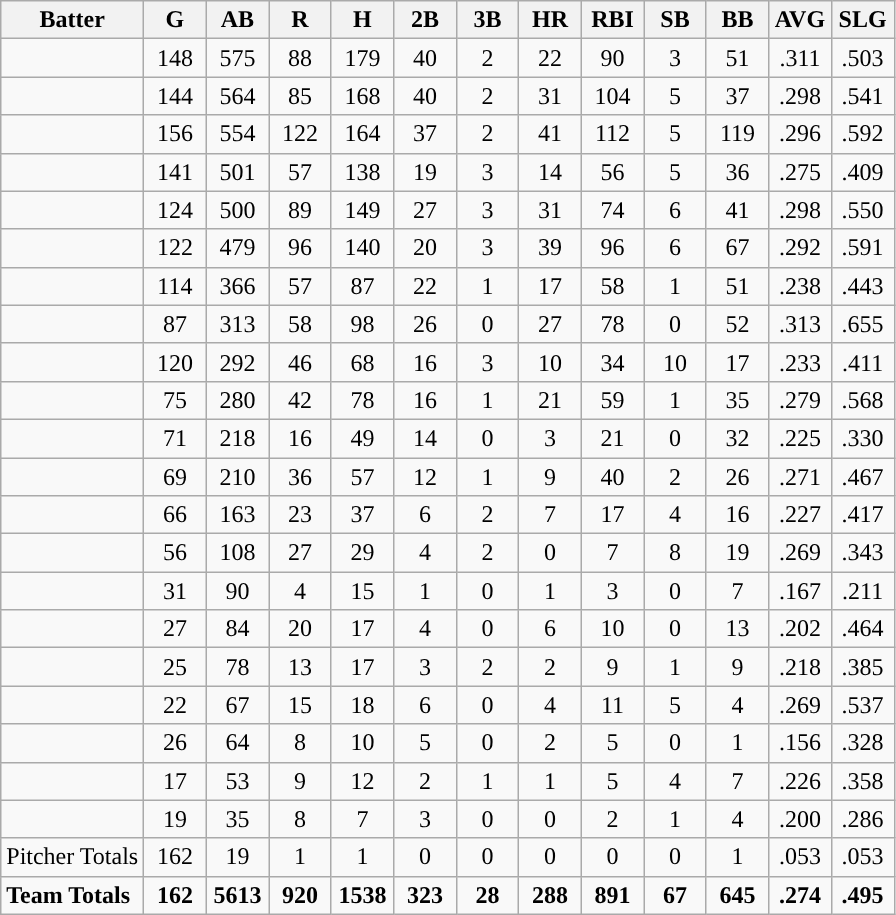<table class="wikitable sortable sticky-header" style="text-align:center">
<tr>
<th bgcolor=#DDDDFF; width="16%">Batter</th>
<th bgcolor=#DDDDFF; width="7%">G</th>
<th bgcolor=#DDDDFF; width="7%">AB</th>
<th bgcolor=#DDDDFF; width="7%">R</th>
<th bgcolor=#DDDDFF; width="7%">H</th>
<th bgcolor=#DDDDFF; width="7%">2B</th>
<th bgcolor=#DDDDFF; width="7%">3B</th>
<th bgcolor=#DDDDFF; width="7%">HR</th>
<th bgcolor=#DDDDFF; width="7%">RBI</th>
<th bgcolor=#DDDDFF; width="7%">SB</th>
<th bgcolor=#DDDDFF; width="7%">BB</th>
<th bgcolor=#DDDDFF; width="7%">AVG</th>
<th bgcolor=#DDDDFF; width="7%">SLG</th>
</tr>
<tr>
<td style="text-align:left"></td>
<td>148</td>
<td>575</td>
<td>88</td>
<td>179</td>
<td>40</td>
<td>2</td>
<td>22</td>
<td>90</td>
<td>3</td>
<td>51</td>
<td>.311</td>
<td>.503</td>
</tr>
<tr>
<td style="text-align:left"></td>
<td>144</td>
<td>564</td>
<td>85</td>
<td>168</td>
<td>40</td>
<td>2</td>
<td>31</td>
<td>104</td>
<td>5</td>
<td>37</td>
<td>.298</td>
<td>.541</td>
</tr>
<tr>
<td style="text-align:left"></td>
<td>156</td>
<td>554</td>
<td>122</td>
<td>164</td>
<td>37</td>
<td>2</td>
<td>41</td>
<td>112</td>
<td>5</td>
<td>119</td>
<td>.296</td>
<td>.592</td>
</tr>
<tr>
<td style="text-align:left"></td>
<td>141</td>
<td>501</td>
<td>57</td>
<td>138</td>
<td>19</td>
<td>3</td>
<td>14</td>
<td>56</td>
<td>5</td>
<td>36</td>
<td>.275</td>
<td>.409</td>
</tr>
<tr>
<td style="text-align:left"></td>
<td>124</td>
<td>500</td>
<td>89</td>
<td>149</td>
<td>27</td>
<td>3</td>
<td>31</td>
<td>74</td>
<td>6</td>
<td>41</td>
<td>.298</td>
<td>.550</td>
</tr>
<tr>
<td style="text-align:left"></td>
<td>122</td>
<td>479</td>
<td>96</td>
<td>140</td>
<td>20</td>
<td>3</td>
<td>39</td>
<td>96</td>
<td>6</td>
<td>67</td>
<td>.292</td>
<td>.591</td>
</tr>
<tr>
<td style="text-align:left"></td>
<td>114</td>
<td>366</td>
<td>57</td>
<td>87</td>
<td>22</td>
<td>1</td>
<td>17</td>
<td>58</td>
<td>1</td>
<td>51</td>
<td>.238</td>
<td>.443</td>
</tr>
<tr>
<td style="text-align:left"></td>
<td>87</td>
<td>313</td>
<td>58</td>
<td>98</td>
<td>26</td>
<td>0</td>
<td>27</td>
<td>78</td>
<td>0</td>
<td>52</td>
<td>.313</td>
<td>.655</td>
</tr>
<tr>
<td style="text-align:left"></td>
<td>120</td>
<td>292</td>
<td>46</td>
<td>68</td>
<td>16</td>
<td>3</td>
<td>10</td>
<td>34</td>
<td>10</td>
<td>17</td>
<td>.233</td>
<td>.411</td>
</tr>
<tr>
<td style="text-align:left"></td>
<td>75</td>
<td>280</td>
<td>42</td>
<td>78</td>
<td>16</td>
<td>1</td>
<td>21</td>
<td>59</td>
<td>1</td>
<td>35</td>
<td>.279</td>
<td>.568</td>
</tr>
<tr>
<td style="text-align:left"></td>
<td>71</td>
<td>218</td>
<td>16</td>
<td>49</td>
<td>14</td>
<td>0</td>
<td>3</td>
<td>21</td>
<td>0</td>
<td>32</td>
<td>.225</td>
<td>.330</td>
</tr>
<tr>
<td style="text-align:left"></td>
<td>69</td>
<td>210</td>
<td>36</td>
<td>57</td>
<td>12</td>
<td>1</td>
<td>9</td>
<td>40</td>
<td>2</td>
<td>26</td>
<td>.271</td>
<td>.467</td>
</tr>
<tr>
<td style="text-align:left"></td>
<td>66</td>
<td>163</td>
<td>23</td>
<td>37</td>
<td>6</td>
<td>2</td>
<td>7</td>
<td>17</td>
<td>4</td>
<td>16</td>
<td>.227</td>
<td>.417</td>
</tr>
<tr>
<td style="text-align:left"></td>
<td>56</td>
<td>108</td>
<td>27</td>
<td>29</td>
<td>4</td>
<td>2</td>
<td>0</td>
<td>7</td>
<td>8</td>
<td>19</td>
<td>.269</td>
<td>.343</td>
</tr>
<tr>
<td style="text-align:left"></td>
<td>31</td>
<td>90</td>
<td>4</td>
<td>15</td>
<td>1</td>
<td>0</td>
<td>1</td>
<td>3</td>
<td>0</td>
<td>7</td>
<td>.167</td>
<td>.211</td>
</tr>
<tr>
<td style="text-align:left"></td>
<td>27</td>
<td>84</td>
<td>20</td>
<td>17</td>
<td>4</td>
<td>0</td>
<td>6</td>
<td>10</td>
<td>0</td>
<td>13</td>
<td>.202</td>
<td>.464</td>
</tr>
<tr>
<td style="text-align:left"></td>
<td>25</td>
<td>78</td>
<td>13</td>
<td>17</td>
<td>3</td>
<td>2</td>
<td>2</td>
<td>9</td>
<td>1</td>
<td>9</td>
<td>.218</td>
<td>.385</td>
</tr>
<tr>
<td style="text-align:left"></td>
<td>22</td>
<td>67</td>
<td>15</td>
<td>18</td>
<td>6</td>
<td>0</td>
<td>4</td>
<td>11</td>
<td>5</td>
<td>4</td>
<td>.269</td>
<td>.537</td>
</tr>
<tr>
<td style="text-align:left"></td>
<td>26</td>
<td>64</td>
<td>8</td>
<td>10</td>
<td>5</td>
<td>0</td>
<td>2</td>
<td>5</td>
<td>0</td>
<td>1</td>
<td>.156</td>
<td>.328</td>
</tr>
<tr>
<td style="text-align:left"></td>
<td>17</td>
<td>53</td>
<td>9</td>
<td>12</td>
<td>2</td>
<td>1</td>
<td>1</td>
<td>5</td>
<td>4</td>
<td>7</td>
<td>.226</td>
<td>.358</td>
</tr>
<tr>
<td style="text-align:left"></td>
<td>19</td>
<td>35</td>
<td>8</td>
<td>7</td>
<td>3</td>
<td>0</td>
<td>0</td>
<td>2</td>
<td>1</td>
<td>4</td>
<td>.200</td>
<td>.286</td>
</tr>
<tr>
<td style="text-align:left">Pitcher Totals</td>
<td>162</td>
<td>19</td>
<td>1</td>
<td>1</td>
<td>0</td>
<td>0</td>
<td>0</td>
<td>0</td>
<td>0</td>
<td>1</td>
<td>.053</td>
<td>.053</td>
</tr>
<tr>
<td style="text-align:left"><strong>Team Totals</strong></td>
<td><strong>162</strong></td>
<td><strong>5613</strong></td>
<td><strong>920</strong></td>
<td><strong>1538</strong></td>
<td><strong>323</strong></td>
<td><strong>28</strong></td>
<td><strong>288</strong></td>
<td><strong>891</strong></td>
<td><strong>67</strong></td>
<td><strong>645</strong></td>
<td><strong>.274</strong></td>
<td><strong>.495</strong></td>
</tr>
</table>
